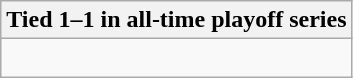<table class="wikitable collapsible collapsed">
<tr>
<th>Tied 1–1 in all-time playoff series</th>
</tr>
<tr>
<td><br>
</td>
</tr>
</table>
